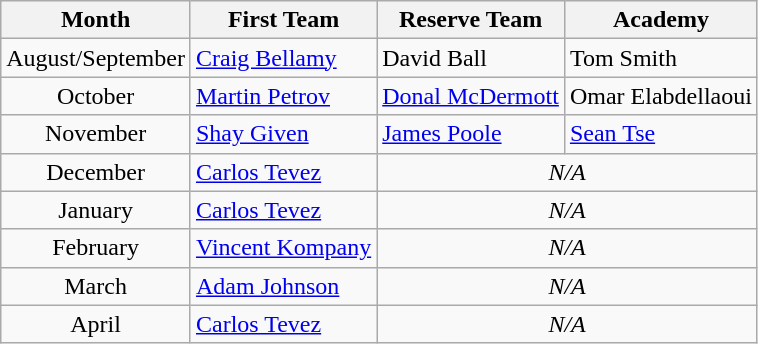<table class="wikitable">
<tr>
<th>Month</th>
<th>First Team</th>
<th>Reserve Team</th>
<th>Academy</th>
</tr>
<tr>
<td align="center">August/September</td>
<td> <a href='#'>Craig Bellamy</a></td>
<td> David Ball</td>
<td> Tom Smith</td>
</tr>
<tr>
<td align="center">October</td>
<td> <a href='#'>Martin Petrov</a></td>
<td> <a href='#'>Donal McDermott</a></td>
<td> Omar Elabdellaoui</td>
</tr>
<tr>
<td align="center">November</td>
<td> <a href='#'>Shay Given</a></td>
<td> <a href='#'>James Poole</a></td>
<td> <a href='#'>Sean Tse</a></td>
</tr>
<tr>
<td align="center">December</td>
<td> <a href='#'>Carlos Tevez</a></td>
<td colspan="2" align="center"><em>N/A</em></td>
</tr>
<tr>
<td align="center">January</td>
<td> <a href='#'>Carlos Tevez</a></td>
<td colspan="2" align="center"><em>N/A</em></td>
</tr>
<tr>
<td align="center">February</td>
<td> <a href='#'>Vincent Kompany</a></td>
<td colspan="2" align="center"><em>N/A</em></td>
</tr>
<tr>
<td align="center">March</td>
<td> <a href='#'>Adam Johnson</a></td>
<td colspan="2" align="center"><em>N/A</em></td>
</tr>
<tr>
<td align="center">April</td>
<td> <a href='#'>Carlos Tevez</a></td>
<td colspan="2" align="center"><em>N/A</em></td>
</tr>
</table>
